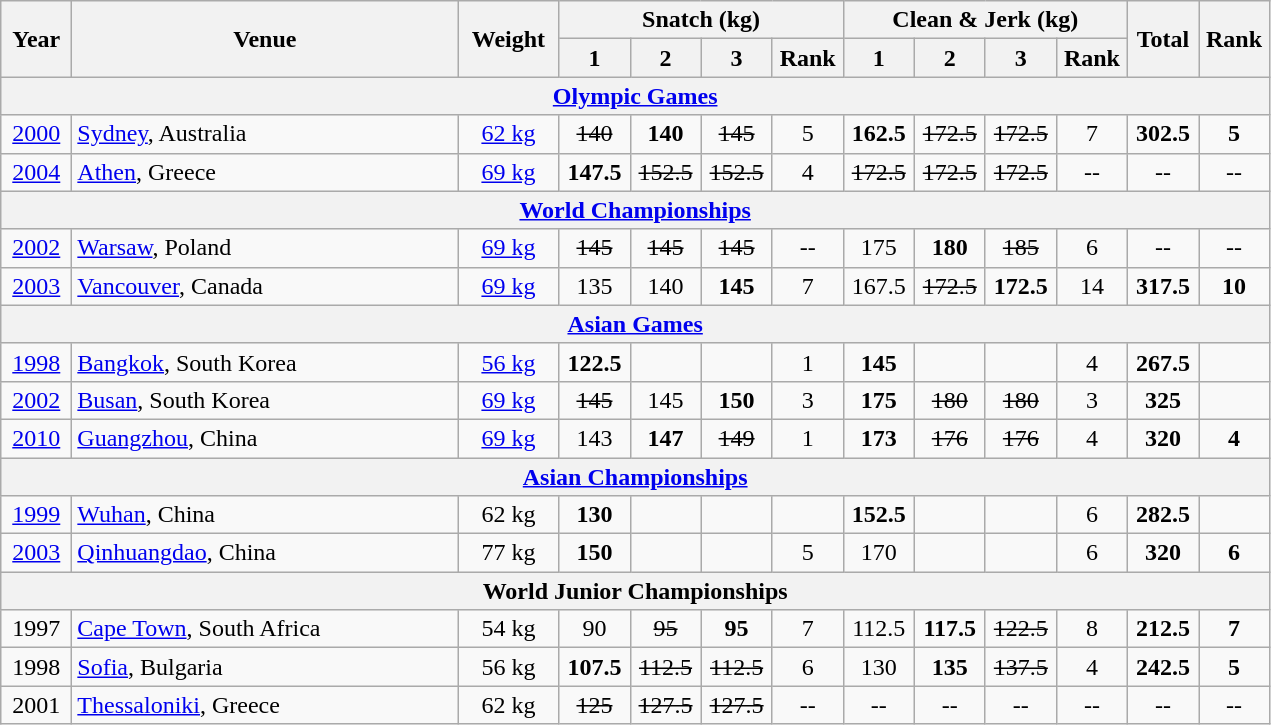<table class = "wikitable" style="text-align:center;">
<tr>
<th rowspan=2 width=40>Year</th>
<th rowspan=2 width=250>Venue</th>
<th rowspan=2 width=60>Weight</th>
<th colspan=4>Snatch (kg)</th>
<th colspan=4>Clean & Jerk (kg)</th>
<th rowspan=2 width=40>Total</th>
<th rowspan=2 width=40>Rank</th>
</tr>
<tr>
<th width=40>1</th>
<th width=40>2</th>
<th width=40>3</th>
<th width=40>Rank</th>
<th width=40>1</th>
<th width=40>2</th>
<th width=40>3</th>
<th width=40>Rank</th>
</tr>
<tr>
<th colspan=13><a href='#'>Olympic Games</a></th>
</tr>
<tr>
<td><a href='#'>2000</a></td>
<td align=left> <a href='#'>Sydney</a>, Australia</td>
<td><a href='#'>62 kg</a></td>
<td><s>140</s></td>
<td><strong>140</strong></td>
<td><s>145</s></td>
<td>5</td>
<td><strong>162.5</strong></td>
<td><s>172.5</s></td>
<td><s>172.5</s></td>
<td>7</td>
<td><strong>302.5</strong></td>
<td><strong>5</strong></td>
</tr>
<tr>
<td><a href='#'>2004</a></td>
<td align=left> <a href='#'>Athen</a>, Greece</td>
<td><a href='#'>69 kg</a></td>
<td><strong>147.5</strong></td>
<td><s>152.5</s></td>
<td><s>152.5</s></td>
<td>4</td>
<td><s>172.5</s></td>
<td><s>172.5</s></td>
<td><s>172.5</s></td>
<td>--</td>
<td>--</td>
<td>--</td>
</tr>
<tr>
<th colspan=13><a href='#'>World Championships</a></th>
</tr>
<tr>
<td><a href='#'>2002</a></td>
<td align=left> <a href='#'>Warsaw</a>, Poland</td>
<td><a href='#'>69 kg</a></td>
<td><s>145</s></td>
<td><s>145</s></td>
<td><s>145</s></td>
<td>--</td>
<td>175</td>
<td><strong>180</strong></td>
<td><s>185</s></td>
<td>6</td>
<td>--</td>
<td>--</td>
</tr>
<tr>
<td><a href='#'>2003</a></td>
<td align=left> <a href='#'>Vancouver</a>, Canada</td>
<td><a href='#'>69 kg</a></td>
<td>135</td>
<td>140</td>
<td><strong>145</strong></td>
<td>7</td>
<td>167.5</td>
<td><s>172.5</s></td>
<td><strong>172.5</strong></td>
<td>14</td>
<td><strong>317.5</strong></td>
<td><strong>10</strong></td>
</tr>
<tr>
<th colspan=13><a href='#'>Asian Games</a></th>
</tr>
<tr>
<td><a href='#'>1998</a></td>
<td align=left> <a href='#'>Bangkok</a>, South Korea</td>
<td><a href='#'>56 kg</a></td>
<td><strong>122.5</strong></td>
<td></td>
<td></td>
<td>1</td>
<td><strong>145</strong></td>
<td></td>
<td></td>
<td>4</td>
<td><strong>267.5</strong></td>
<td><strong></strong></td>
</tr>
<tr>
<td><a href='#'>2002</a></td>
<td align=left> <a href='#'>Busan</a>, South Korea</td>
<td><a href='#'>69 kg</a></td>
<td><s>145</s></td>
<td>145</td>
<td><strong>150</strong></td>
<td>3</td>
<td><strong>175</strong></td>
<td><s>180</s></td>
<td><s>180</s></td>
<td>3</td>
<td><strong>325</strong></td>
<td><strong></strong></td>
</tr>
<tr>
<td><a href='#'>2010</a></td>
<td align=left> <a href='#'>Guangzhou</a>, China</td>
<td><a href='#'>69 kg</a></td>
<td>143</td>
<td><strong>147</strong></td>
<td><s>149</s></td>
<td>1</td>
<td><strong>173</strong></td>
<td><s>176</s></td>
<td><s>176</s></td>
<td>4</td>
<td><strong>320</strong></td>
<td><strong>4</strong></td>
</tr>
<tr>
<th colspan=13><a href='#'>Asian Championships</a></th>
</tr>
<tr>
<td><a href='#'>1999</a></td>
<td align=left> <a href='#'>Wuhan</a>, China</td>
<td>62 kg</td>
<td><strong>130</strong></td>
<td></td>
<td></td>
<td><strong></strong></td>
<td><strong>152.5</strong></td>
<td></td>
<td></td>
<td>6</td>
<td><strong>282.5</strong></td>
<td><strong></strong></td>
</tr>
<tr>
<td><a href='#'>2003</a></td>
<td align=left> <a href='#'>Qinhuangdao</a>, China</td>
<td>77 kg</td>
<td><strong>150</strong></td>
<td></td>
<td></td>
<td>5</td>
<td>170</td>
<td></td>
<td></td>
<td>6</td>
<td><strong>320</strong></td>
<td><strong>6</strong></td>
</tr>
<tr>
<th colspan=13>World Junior Championships</th>
</tr>
<tr>
<td>1997</td>
<td align=left> <a href='#'>Cape Town</a>, South Africa</td>
<td>54 kg</td>
<td>90</td>
<td><s>95</s></td>
<td><strong>95</strong></td>
<td>7</td>
<td>112.5</td>
<td><strong>117.5</strong></td>
<td><s>122.5</s></td>
<td>8</td>
<td><strong>212.5</strong></td>
<td><strong>7</strong></td>
</tr>
<tr>
<td>1998</td>
<td align=left> <a href='#'>Sofia</a>, Bulgaria</td>
<td>56 kg</td>
<td><strong>107.5</strong></td>
<td><s>112.5</s></td>
<td><s>112.5</s></td>
<td>6</td>
<td>130</td>
<td><strong>135</strong></td>
<td><s>137.5</s></td>
<td>4</td>
<td><strong>242.5</strong></td>
<td><strong>5</strong></td>
</tr>
<tr>
<td>2001</td>
<td align=left> <a href='#'>Thessaloniki</a>, Greece</td>
<td>62 kg</td>
<td><s>125</s></td>
<td><s>127.5</s></td>
<td><s>127.5</s></td>
<td>--</td>
<td>--</td>
<td>--</td>
<td>--</td>
<td>--</td>
<td>--</td>
<td>--</td>
</tr>
</table>
